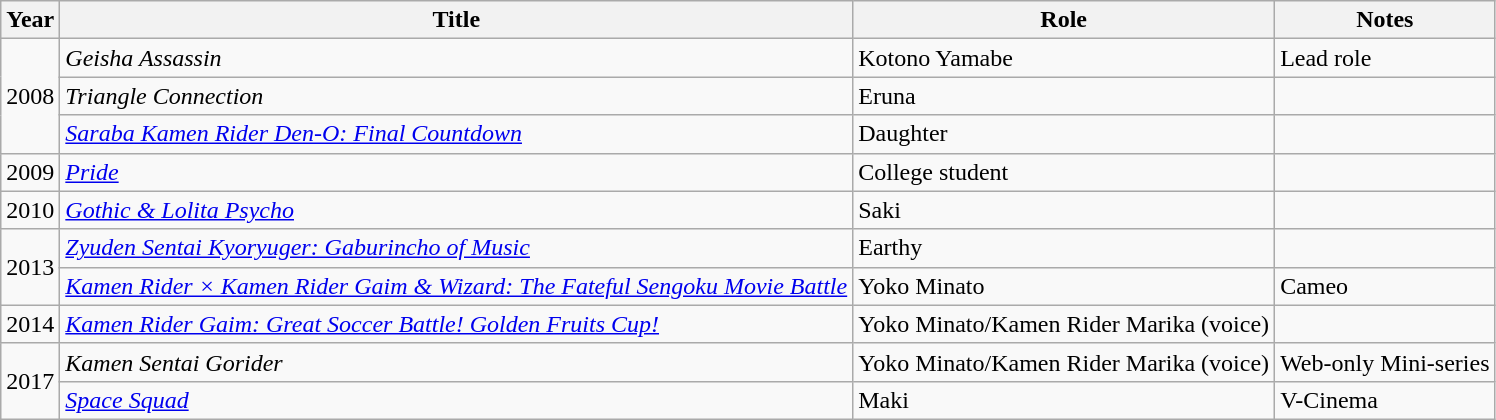<table class="wikitable">
<tr>
<th>Year</th>
<th>Title</th>
<th>Role</th>
<th>Notes</th>
</tr>
<tr>
<td rowspan="3">2008</td>
<td><em>Geisha Assassin</em></td>
<td>Kotono Yamabe</td>
<td>Lead role</td>
</tr>
<tr>
<td><em>Triangle Connection</em></td>
<td>Eruna</td>
<td></td>
</tr>
<tr>
<td><em><a href='#'>Saraba Kamen Rider Den-O: Final Countdown</a></em></td>
<td>Daughter</td>
<td></td>
</tr>
<tr>
<td>2009</td>
<td><em><a href='#'>Pride</a></em></td>
<td>College student</td>
<td></td>
</tr>
<tr>
<td>2010</td>
<td><em><a href='#'>Gothic & Lolita Psycho</a></em></td>
<td>Saki</td>
<td></td>
</tr>
<tr>
<td rowspan="2">2013</td>
<td><em><a href='#'>Zyuden Sentai Kyoryuger: Gaburincho of Music</a></em></td>
<td>Earthy</td>
<td></td>
</tr>
<tr>
<td><em><a href='#'>Kamen Rider × Kamen Rider Gaim & Wizard: The Fateful Sengoku Movie Battle</a></em></td>
<td>Yoko Minato</td>
<td>Cameo</td>
</tr>
<tr>
<td>2014</td>
<td><em><a href='#'>Kamen Rider Gaim: Great Soccer Battle! Golden Fruits Cup!</a></em></td>
<td>Yoko Minato/Kamen Rider Marika (voice)</td>
<td></td>
</tr>
<tr>
<td rowspan="2">2017</td>
<td><em>Kamen Sentai Gorider</em></td>
<td>Yoko Minato/Kamen Rider Marika (voice)</td>
<td>Web-only Mini-series</td>
</tr>
<tr>
<td><em><a href='#'>Space Squad</a></em></td>
<td>Maki</td>
<td>V-Cinema</td>
</tr>
</table>
